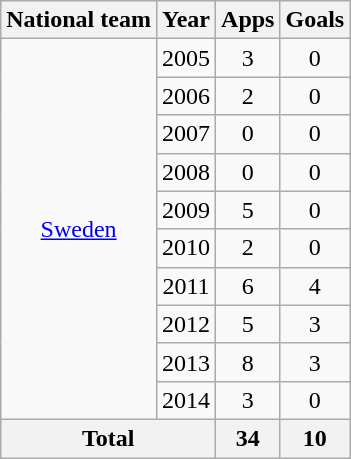<table class="wikitable" style="text-align:center">
<tr>
<th>National team</th>
<th>Year</th>
<th>Apps</th>
<th>Goals</th>
</tr>
<tr>
<td rowspan="10"><a href='#'>Sweden</a></td>
<td>2005</td>
<td>3</td>
<td>0</td>
</tr>
<tr>
<td>2006</td>
<td>2</td>
<td>0</td>
</tr>
<tr>
<td>2007</td>
<td>0</td>
<td>0</td>
</tr>
<tr>
<td>2008</td>
<td>0</td>
<td>0</td>
</tr>
<tr>
<td>2009</td>
<td>5</td>
<td>0</td>
</tr>
<tr>
<td>2010</td>
<td>2</td>
<td>0</td>
</tr>
<tr>
<td>2011</td>
<td>6</td>
<td>4</td>
</tr>
<tr>
<td>2012</td>
<td>5</td>
<td>3</td>
</tr>
<tr>
<td>2013</td>
<td>8</td>
<td>3</td>
</tr>
<tr>
<td>2014</td>
<td>3</td>
<td>0</td>
</tr>
<tr>
<th colspan="2">Total</th>
<th>34</th>
<th>10</th>
</tr>
</table>
